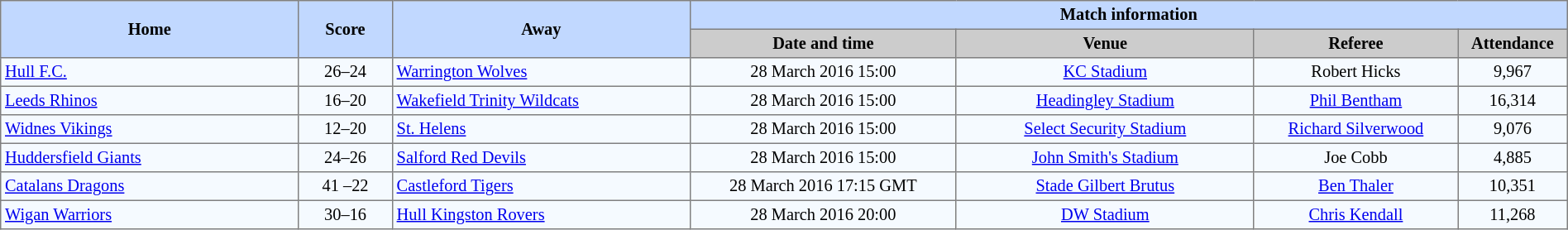<table border=1 style="border-collapse:collapse; font-size:85%; text-align:center;" cellpadding=3 cellspacing=0 width=100%>
<tr bgcolor=#C1D8FF>
<th rowspan=2 width=19%>Home</th>
<th rowspan=2 width=6%>Score</th>
<th rowspan=2 width=19%>Away</th>
<th colspan=6>Match information</th>
</tr>
<tr bgcolor=#CCCCCC>
<th width=17%>Date and time</th>
<th width=19%>Venue</th>
<th width=13%>Referee</th>
<th width=7%>Attendance</th>
</tr>
<tr bgcolor=#F5FAFF>
<td align=left> <a href='#'>Hull F.C.</a></td>
<td>26–24</td>
<td align=left> <a href='#'>Warrington Wolves</a></td>
<td>28 March 2016 15:00</td>
<td><a href='#'>KC Stadium</a></td>
<td>Robert Hicks</td>
<td>9,967</td>
</tr>
<tr bgcolor=#F5FAFF>
<td align=left> <a href='#'>Leeds Rhinos</a></td>
<td>16–20</td>
<td align=left> <a href='#'>Wakefield Trinity Wildcats</a></td>
<td>28 March 2016 15:00</td>
<td><a href='#'>Headingley Stadium</a></td>
<td><a href='#'>Phil Bentham</a></td>
<td>16,314</td>
</tr>
<tr bgcolor=#F5FAFF>
<td align=left> <a href='#'>Widnes Vikings</a></td>
<td>12–20</td>
<td align=left> <a href='#'>St. Helens</a></td>
<td>28 March 2016 15:00</td>
<td><a href='#'>Select Security Stadium</a></td>
<td><a href='#'>Richard Silverwood</a></td>
<td>9,076</td>
</tr>
<tr bgcolor=#F5FAFF>
<td align=left> <a href='#'>Huddersfield Giants</a></td>
<td>24–26</td>
<td align=left> <a href='#'>Salford Red Devils</a></td>
<td>28 March 2016 15:00</td>
<td><a href='#'>John Smith's Stadium</a></td>
<td>Joe Cobb</td>
<td>4,885</td>
</tr>
<tr bgcolor=#F5FAFF>
<td align=left> <a href='#'>Catalans Dragons</a></td>
<td>41 –22</td>
<td align=left> <a href='#'>Castleford Tigers</a></td>
<td>28 March 2016 17:15 GMT</td>
<td><a href='#'>Stade Gilbert Brutus</a></td>
<td><a href='#'>Ben Thaler</a></td>
<td>10,351</td>
</tr>
<tr bgcolor=#F5FAFF>
<td align=left> <a href='#'>Wigan Warriors</a></td>
<td>30–16</td>
<td align=left> <a href='#'>Hull Kingston Rovers</a></td>
<td>28 March 2016 20:00</td>
<td><a href='#'>DW Stadium</a></td>
<td><a href='#'>Chris Kendall</a></td>
<td>11,268</td>
</tr>
</table>
